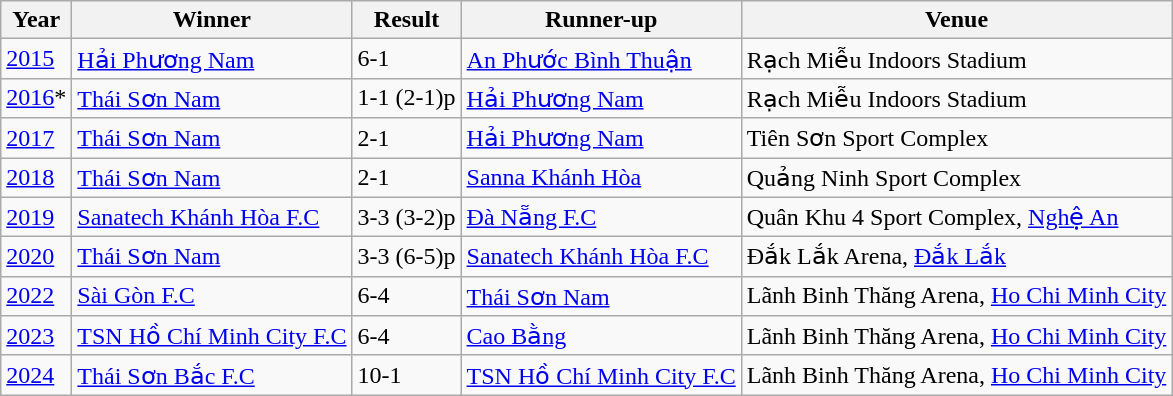<table class="wikitable">
<tr>
<th>Year</th>
<th>Winner</th>
<th>Result</th>
<th>Runner-up</th>
<th>Venue</th>
</tr>
<tr>
<td><a href='#'>2015</a></td>
<td><a href='#'>Hải Phương Nam</a></td>
<td>6-1</td>
<td><a href='#'>An Phước Bình Thuận</a></td>
<td>Rạch Miễu Indoors Stadium</td>
</tr>
<tr>
<td><a href='#'>2016</a>*</td>
<td><a href='#'>Thái Sơn Nam</a></td>
<td>1-1 (2-1)p</td>
<td><a href='#'>Hải Phương Nam</a></td>
<td>Rạch Miễu Indoors Stadium</td>
</tr>
<tr>
<td><a href='#'>2017</a></td>
<td><a href='#'>Thái Sơn Nam</a></td>
<td>2-1</td>
<td><a href='#'>Hải Phương Nam</a></td>
<td>Tiên Sơn Sport Complex</td>
</tr>
<tr>
<td><a href='#'>2018</a></td>
<td><a href='#'>Thái Sơn Nam</a></td>
<td>2-1</td>
<td><a href='#'>Sanna Khánh Hòa</a></td>
<td>Quảng Ninh Sport Complex</td>
</tr>
<tr>
<td><a href='#'>2019</a></td>
<td><a href='#'>Sanatech Khánh Hòa F.C</a></td>
<td>3-3 (3-2)p</td>
<td><a href='#'>Đà Nẵng F.C</a></td>
<td>Quân Khu 4 Sport Complex, <a href='#'>Nghệ An</a></td>
</tr>
<tr>
<td><a href='#'>2020</a></td>
<td><a href='#'>Thái Sơn Nam</a></td>
<td>3-3 (6-5)p</td>
<td><a href='#'>Sanatech Khánh Hòa F.C</a></td>
<td>Đắk Lắk Arena, <a href='#'>Đắk Lắk</a></td>
</tr>
<tr>
<td><a href='#'>2022</a></td>
<td><a href='#'>Sài Gòn F.C</a></td>
<td>6-4</td>
<td><a href='#'>Thái Sơn Nam</a></td>
<td>Lãnh Binh Thăng Arena, <a href='#'>Ho Chi Minh City</a></td>
</tr>
<tr>
<td><a href='#'>2023</a></td>
<td><a href='#'>TSN Hồ Chí Minh City F.C</a></td>
<td>6-4</td>
<td><a href='#'>Cao Bằng</a></td>
<td>Lãnh Binh Thăng Arena, <a href='#'>Ho Chi Minh City</a></td>
</tr>
<tr>
<td><a href='#'>2024</a></td>
<td><a href='#'>Thái Sơn Bắc F.C</a></td>
<td>10-1</td>
<td><a href='#'>TSN Hồ Chí Minh City F.C</a></td>
<td>Lãnh Binh Thăng Arena, <a href='#'>Ho Chi Minh City</a></td>
</tr>
</table>
